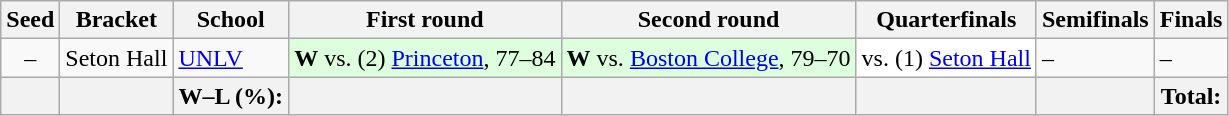<table class="wikitable" style="white-space:nowrap; font-size:100%;">
<tr>
<th>Seed</th>
<th>Bracket</th>
<th>School</th>
<th>First round</th>
<th>Second round</th>
<th>Quarterfinals</th>
<th>Semifinals</th>
<th>Finals</th>
</tr>
<tr>
<td align="center">–</td>
<td>Seton Hall</td>
<td><a href='#'>UNLV</a></td>
<td style="background:#ddffdd;"><strong>W</strong> vs. (2) <a href='#'>Princeton</a>, 77–84</td>
<td style="background:#ddffdd;"><strong>W</strong> vs. <a href='#'>Boston College</a>, 79–70</td>
<td style="background:#FFF;">vs. (1) <a href='#'>Seton Hall</a></td>
<td>–</td>
<td>–</td>
</tr>
<tr>
<th></th>
<th></th>
<th>W–L (%):</th>
<th></th>
<th></th>
<th></th>
<th></th>
<th>Total: </th>
</tr>
</table>
